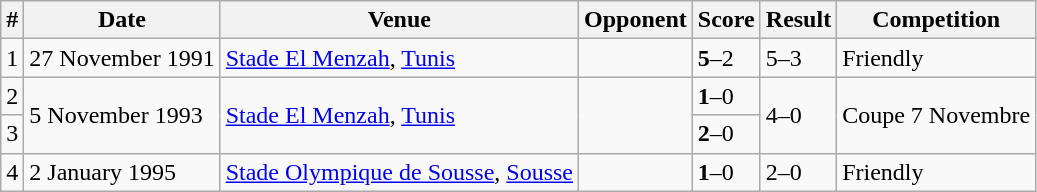<table class="wikitable" style="text-align:left;">
<tr>
<th>#</th>
<th>Date</th>
<th>Venue</th>
<th>Opponent</th>
<th>Score</th>
<th>Result</th>
<th>Competition</th>
</tr>
<tr>
<td>1</td>
<td>27 November 1991</td>
<td><a href='#'>Stade El Menzah</a>, <a href='#'>Tunis</a></td>
<td></td>
<td><strong>5</strong>–2</td>
<td>5–3</td>
<td>Friendly</td>
</tr>
<tr>
<td>2</td>
<td rowspan=2>5 November 1993</td>
<td rowspan=2><a href='#'>Stade El Menzah</a>, <a href='#'>Tunis</a></td>
<td rowspan=2></td>
<td><strong>1</strong>–0</td>
<td rowspan=2>4–0</td>
<td rowspan=2>Coupe 7 Novembre</td>
</tr>
<tr>
<td>3</td>
<td><strong>2</strong>–0</td>
</tr>
<tr>
<td>4</td>
<td>2 January 1995</td>
<td><a href='#'>Stade Olympique de Sousse</a>, <a href='#'>Sousse</a></td>
<td></td>
<td><strong>1</strong>–0</td>
<td>2–0</td>
<td>Friendly</td>
</tr>
</table>
